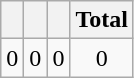<table class="wikitable">
<tr>
<th></th>
<th></th>
<th></th>
<th>Total</th>
</tr>
<tr style="text-align:center;">
<td>0</td>
<td>0</td>
<td>0</td>
<td>0</td>
</tr>
</table>
